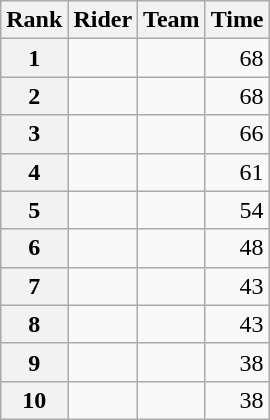<table class="wikitable" margin-bottom:0;">
<tr>
<th scope="col">Rank</th>
<th scope="col">Rider</th>
<th scope="col">Team</th>
<th scope="col">Time</th>
</tr>
<tr>
<th scope="row">1</th>
<td> </td>
<td></td>
<td align="right">68</td>
</tr>
<tr>
<th scope="row">2</th>
<td></td>
<td></td>
<td align="right">68</td>
</tr>
<tr>
<th scope="row">3</th>
<td></td>
<td></td>
<td align="right">66</td>
</tr>
<tr>
<th scope="row">4</th>
<td></td>
<td></td>
<td align="right">61</td>
</tr>
<tr>
<th scope="row">5</th>
<td></td>
<td></td>
<td align="right">54</td>
</tr>
<tr>
<th scope="row">6</th>
<td></td>
<td></td>
<td align="right">48</td>
</tr>
<tr>
<th scope="row">7</th>
<td></td>
<td></td>
<td align="right">43</td>
</tr>
<tr>
<th scope="row">8</th>
<td></td>
<td></td>
<td align="right">43</td>
</tr>
<tr>
<th scope="row">9</th>
<td></td>
<td></td>
<td align="right">38</td>
</tr>
<tr>
<th scope="row">10</th>
<td></td>
<td></td>
<td align="right">38</td>
</tr>
</table>
